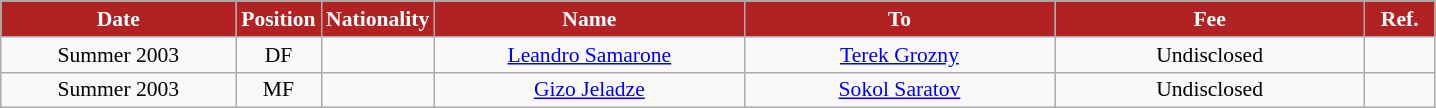<table class="wikitable"  style="text-align:center; font-size:90%; ">
<tr>
<th style="background:#B22222; color:white; width:150px;">Date</th>
<th style="background:#B22222; color:white; width:50px;">Position</th>
<th style="background:#B22222; color:white; width:50px;">Nationality</th>
<th style="background:#B22222; color:white; width:200px;">Name</th>
<th style="background:#B22222; color:white; width:200px;">To</th>
<th style="background:#B22222; color:white; width:200px;">Fee</th>
<th style="background:#B22222; color:white; width:40px;">Ref.</th>
</tr>
<tr>
<td>Summer 2003</td>
<td>DF</td>
<td></td>
<td><a href='#'>Leandro Samarone</a></td>
<td><a href='#'>Terek Grozny</a></td>
<td>Undisclosed</td>
<td></td>
</tr>
<tr>
<td>Summer 2003</td>
<td>MF</td>
<td></td>
<td><a href='#'>Gizo Jeladze</a></td>
<td><a href='#'>Sokol Saratov</a></td>
<td>Undisclosed</td>
<td></td>
</tr>
</table>
